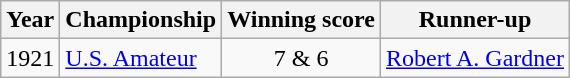<table class="wikitable">
<tr>
<th>Year</th>
<th>Championship</th>
<th>Winning score</th>
<th>Runner-up</th>
</tr>
<tr>
<td>1921</td>
<td><a href='#'>U.S. Amateur</a></td>
<td align=center>7 & 6</td>
<td> <a href='#'>Robert A. Gardner</a></td>
</tr>
</table>
